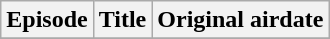<table class="wikitable plainrowheaders">
<tr>
<th scope="col">Episode</th>
<th scope="col">Title</th>
<th scope="col">Original airdate<br>






</th>
</tr>
<tr>
</tr>
</table>
